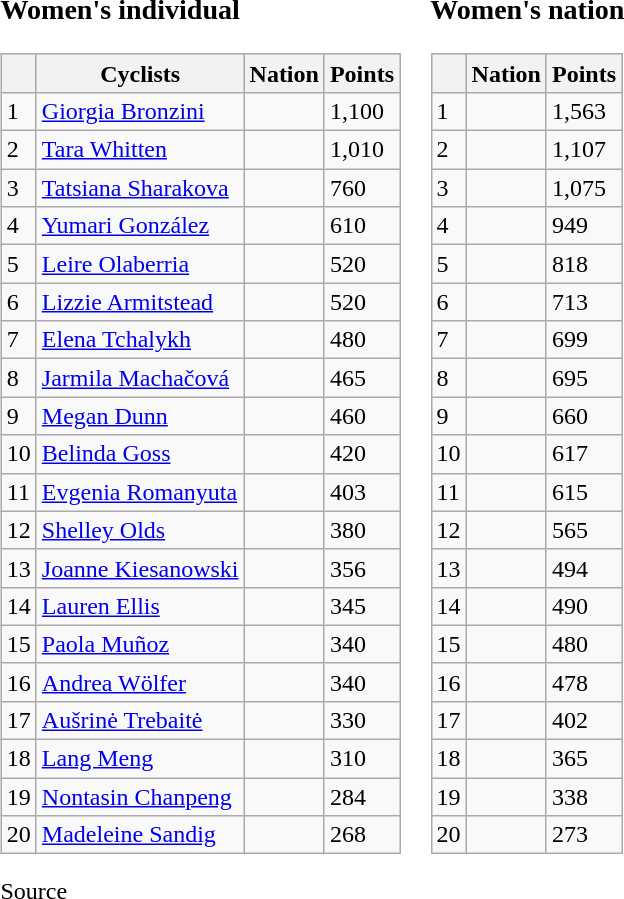<table class="vatop">
<tr valign="top">
<td><br><h3>Women's individual</h3><table class="wikitable sortable">
<tr style=background:#ccccff;>
<th></th>
<th>Cyclists</th>
<th>Nation</th>
<th>Points</th>
</tr>
<tr>
<td>1</td>
<td><a href='#'>Giorgia Bronzini</a></td>
<td></td>
<td>1,100</td>
</tr>
<tr>
<td>2</td>
<td><a href='#'>Tara Whitten</a></td>
<td></td>
<td>1,010</td>
</tr>
<tr>
<td>3</td>
<td><a href='#'>Tatsiana Sharakova</a></td>
<td></td>
<td>760</td>
</tr>
<tr>
<td>4</td>
<td><a href='#'>Yumari González</a></td>
<td></td>
<td>610</td>
</tr>
<tr>
<td>5</td>
<td><a href='#'>Leire Olaberria</a></td>
<td></td>
<td>520</td>
</tr>
<tr>
<td>6</td>
<td><a href='#'>Lizzie Armitstead</a></td>
<td></td>
<td>520</td>
</tr>
<tr>
<td>7</td>
<td><a href='#'>Elena Tchalykh</a></td>
<td></td>
<td>480</td>
</tr>
<tr>
<td>8</td>
<td><a href='#'>Jarmila Machačová</a></td>
<td></td>
<td>465</td>
</tr>
<tr>
<td>9</td>
<td><a href='#'>Megan Dunn</a></td>
<td></td>
<td>460</td>
</tr>
<tr>
<td>10</td>
<td><a href='#'>Belinda Goss</a></td>
<td></td>
<td>420</td>
</tr>
<tr>
<td>11</td>
<td><a href='#'>Evgenia Romanyuta</a></td>
<td></td>
<td>403</td>
</tr>
<tr>
<td>12</td>
<td><a href='#'>Shelley Olds</a></td>
<td></td>
<td>380</td>
</tr>
<tr>
<td>13</td>
<td><a href='#'>Joanne Kiesanowski</a></td>
<td></td>
<td>356</td>
</tr>
<tr>
<td>14</td>
<td><a href='#'>Lauren Ellis</a></td>
<td></td>
<td>345</td>
</tr>
<tr>
<td>15</td>
<td><a href='#'>Paola Muñoz</a></td>
<td></td>
<td>340</td>
</tr>
<tr>
<td>16</td>
<td><a href='#'>Andrea Wölfer</a></td>
<td></td>
<td>340</td>
</tr>
<tr>
<td>17</td>
<td><a href='#'>Aušrinė Trebaitė</a></td>
<td></td>
<td>330</td>
</tr>
<tr>
<td>18</td>
<td><a href='#'>Lang Meng</a></td>
<td></td>
<td>310</td>
</tr>
<tr>
<td>19</td>
<td><a href='#'>Nontasin Chanpeng</a></td>
<td></td>
<td>284</td>
</tr>
<tr>
<td>20</td>
<td><a href='#'>Madeleine Sandig</a></td>
<td></td>
<td>268</td>
</tr>
</table>
Source</td>
<td><br><h3>Women's nation</h3><table class="wikitable sortable">
<tr style=background:#ccccff;>
<th></th>
<th>Nation</th>
<th>Points</th>
</tr>
<tr>
<td>1</td>
<td></td>
<td>1,563</td>
</tr>
<tr>
<td>2</td>
<td></td>
<td>1,107</td>
</tr>
<tr>
<td>3</td>
<td></td>
<td>1,075</td>
</tr>
<tr>
<td>4</td>
<td></td>
<td>949</td>
</tr>
<tr>
<td>5</td>
<td></td>
<td>818</td>
</tr>
<tr>
<td>6</td>
<td></td>
<td>713</td>
</tr>
<tr>
<td>7</td>
<td></td>
<td>699</td>
</tr>
<tr>
<td>8</td>
<td></td>
<td>695</td>
</tr>
<tr>
<td>9</td>
<td></td>
<td>660</td>
</tr>
<tr>
<td>10</td>
<td></td>
<td>617</td>
</tr>
<tr>
<td>11</td>
<td></td>
<td>615</td>
</tr>
<tr>
<td>12</td>
<td></td>
<td>565</td>
</tr>
<tr>
<td>13</td>
<td></td>
<td>494</td>
</tr>
<tr>
<td>14</td>
<td></td>
<td>490</td>
</tr>
<tr>
<td>15</td>
<td></td>
<td>480</td>
</tr>
<tr>
<td>16</td>
<td></td>
<td>478</td>
</tr>
<tr>
<td>17</td>
<td></td>
<td>402</td>
</tr>
<tr>
<td>18</td>
<td></td>
<td>365</td>
</tr>
<tr>
<td>19</td>
<td></td>
<td>338</td>
</tr>
<tr>
<td>20</td>
<td></td>
<td>273</td>
</tr>
</table>
</td>
</tr>
</table>
